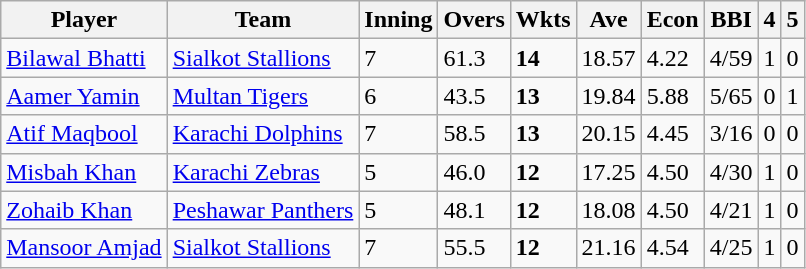<table class="wikitable">
<tr>
<th>Player</th>
<th>Team</th>
<th>Inning</th>
<th>Overs</th>
<th>Wkts</th>
<th>Ave</th>
<th>Econ</th>
<th>BBI</th>
<th>4</th>
<th>5</th>
</tr>
<tr>
<td><a href='#'>Bilawal Bhatti</a></td>
<td><a href='#'>Sialkot Stallions</a></td>
<td>7</td>
<td>61.3</td>
<td><strong>14</strong></td>
<td>18.57</td>
<td>4.22</td>
<td>4/59</td>
<td>1</td>
<td>0</td>
</tr>
<tr>
<td><a href='#'>Aamer Yamin</a></td>
<td><a href='#'>Multan Tigers</a></td>
<td>6</td>
<td>43.5</td>
<td><strong>13</strong></td>
<td>19.84</td>
<td>5.88</td>
<td>5/65</td>
<td>0</td>
<td>1</td>
</tr>
<tr>
<td><a href='#'>Atif Maqbool</a></td>
<td><a href='#'>Karachi Dolphins</a></td>
<td>7</td>
<td>58.5</td>
<td><strong>13</strong></td>
<td>20.15</td>
<td>4.45</td>
<td>3/16</td>
<td>0</td>
<td>0</td>
</tr>
<tr>
<td><a href='#'>Misbah Khan</a></td>
<td><a href='#'>Karachi Zebras</a></td>
<td>5</td>
<td>46.0</td>
<td><strong>12</strong></td>
<td>17.25</td>
<td>4.50</td>
<td>4/30</td>
<td>1</td>
<td>0</td>
</tr>
<tr>
<td><a href='#'>Zohaib Khan</a></td>
<td><a href='#'>Peshawar Panthers</a></td>
<td>5</td>
<td>48.1</td>
<td><strong>12</strong></td>
<td>18.08</td>
<td>4.50</td>
<td>4/21</td>
<td>1</td>
<td>0</td>
</tr>
<tr>
<td><a href='#'>Mansoor Amjad</a></td>
<td><a href='#'>Sialkot Stallions</a></td>
<td>7</td>
<td>55.5</td>
<td><strong>12</strong></td>
<td>21.16</td>
<td>4.54</td>
<td>4/25</td>
<td>1</td>
<td>0</td>
</tr>
</table>
